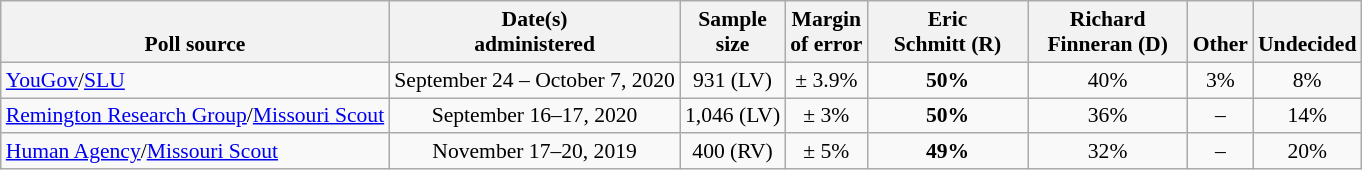<table class="wikitable" style="font-size:90%;text-align:center;">
<tr valign=bottom>
<th>Poll source</th>
<th>Date(s)<br>administered</th>
<th>Sample<br>size</th>
<th>Margin<br>of error</th>
<th style="width:100px;">Eric<br>Schmitt (R)</th>
<th style="width:100px;">Richard<br>Finneran (D)</th>
<th>Other</th>
<th>Undecided</th>
</tr>
<tr>
<td style="text-align:left;"><a href='#'>YouGov</a>/<a href='#'>SLU</a></td>
<td>September 24 – October 7, 2020</td>
<td>931 (LV)</td>
<td>± 3.9%</td>
<td><strong>50%</strong></td>
<td>40%</td>
<td>3%</td>
<td>8%</td>
</tr>
<tr>
<td style="text-align:left;"><a href='#'>Remington Research Group</a>/<a href='#'>Missouri Scout</a></td>
<td>September 16–17, 2020</td>
<td>1,046 (LV)</td>
<td>± 3%</td>
<td><strong>50%</strong></td>
<td>36%</td>
<td>–</td>
<td>14%</td>
</tr>
<tr>
<td style="text-align:left;"><a href='#'>Human Agency</a>/<a href='#'>Missouri Scout</a></td>
<td>November 17–20, 2019</td>
<td>400 (RV)</td>
<td>± 5%</td>
<td><strong>49%</strong></td>
<td>32%</td>
<td>–</td>
<td>20%</td>
</tr>
</table>
